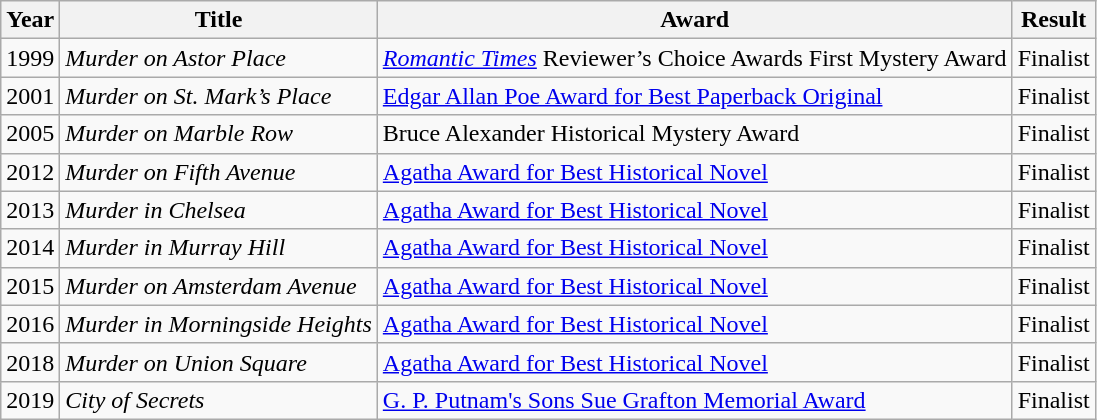<table class="wikitable">
<tr>
<th>Year</th>
<th>Title</th>
<th>Award</th>
<th>Result</th>
</tr>
<tr>
<td>1999</td>
<td><em>Murder on Astor Place</em></td>
<td><em><a href='#'>Romantic Times</a></em> Reviewer’s Choice Awards First Mystery Award</td>
<td>Finalist</td>
</tr>
<tr>
<td>2001</td>
<td><em>Murder on St. Mark’s Place</em></td>
<td><a href='#'>Edgar Allan Poe Award for Best Paperback Original</a></td>
<td>Finalist</td>
</tr>
<tr>
<td>2005</td>
<td><em>Murder on Marble Row</em></td>
<td>Bruce Alexander Historical Mystery Award</td>
<td>Finalist</td>
</tr>
<tr>
<td>2012</td>
<td><em>Murder on Fifth Avenue</em></td>
<td><a href='#'>Agatha Award for Best Historical Novel</a></td>
<td>Finalist</td>
</tr>
<tr>
<td>2013</td>
<td><em>Murder in Chelsea</em></td>
<td><a href='#'>Agatha Award for Best Historical Novel</a></td>
<td>Finalist</td>
</tr>
<tr>
<td>2014</td>
<td><em>Murder in Murray Hill</em></td>
<td><a href='#'>Agatha Award for Best Historical Novel</a></td>
<td>Finalist</td>
</tr>
<tr>
<td>2015</td>
<td><em>Murder on Amsterdam Avenue</em></td>
<td><a href='#'>Agatha Award for Best Historical Novel</a></td>
<td>Finalist</td>
</tr>
<tr>
<td>2016</td>
<td><em>Murder in Morningside Heights</em></td>
<td><a href='#'>Agatha Award for Best Historical Novel</a></td>
<td>Finalist</td>
</tr>
<tr>
<td>2018</td>
<td><em>Murder on Union Square</em></td>
<td><a href='#'>Agatha Award for Best Historical Novel</a></td>
<td>Finalist</td>
</tr>
<tr>
<td>2019</td>
<td><em>City of Secrets</em></td>
<td><a href='#'>G. P. Putnam's Sons Sue Grafton Memorial Award</a></td>
<td>Finalist</td>
</tr>
</table>
